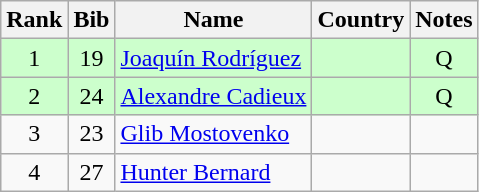<table class="wikitable" style="text-align:center;">
<tr>
<th>Rank</th>
<th>Bib</th>
<th>Name</th>
<th>Country</th>
<th>Notes</th>
</tr>
<tr bgcolor=ccffcc>
<td>1</td>
<td>19</td>
<td align=left><a href='#'>Joaquín Rodríguez</a></td>
<td align=left></td>
<td>Q</td>
</tr>
<tr bgcolor=ccffcc>
<td>2</td>
<td>24</td>
<td align=left><a href='#'>Alexandre Cadieux</a></td>
<td align=left></td>
<td>Q</td>
</tr>
<tr>
<td>3</td>
<td>23</td>
<td align=left><a href='#'>Glib Mostovenko</a></td>
<td align=left></td>
<td></td>
</tr>
<tr>
<td>4</td>
<td>27</td>
<td align=left><a href='#'>Hunter Bernard</a></td>
<td align=left></td>
<td></td>
</tr>
</table>
